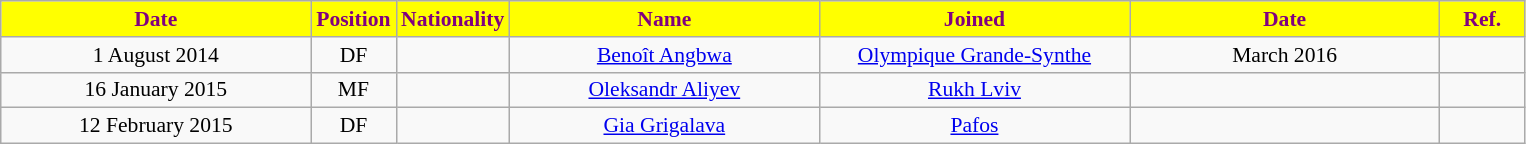<table class="wikitable"  style="text-align:center; font-size:90%; ">
<tr>
<th style="background:#ffff00; color:purple; width:200px;">Date</th>
<th style="background:#ffff00; color:purple; width:50px;">Position</th>
<th style="background:#ffff00; color:purple; width:50px;">Nationality</th>
<th style="background:#ffff00; color:purple; width:200px;">Name</th>
<th style="background:#ffff00; color:purple; width:200px;">Joined</th>
<th style="background:#ffff00; color:purple; width:200px;">Date</th>
<th style="background:#ffff00; color:purple; width:50px;">Ref.</th>
</tr>
<tr>
<td>1 August 2014</td>
<td>DF</td>
<td></td>
<td><a href='#'>Benoît Angbwa</a></td>
<td><a href='#'>Olympique Grande-Synthe</a></td>
<td>March 2016</td>
<td></td>
</tr>
<tr>
<td>16 January 2015</td>
<td>MF</td>
<td></td>
<td><a href='#'>Oleksandr Aliyev</a></td>
<td><a href='#'>Rukh Lviv</a></td>
<td></td>
<td></td>
</tr>
<tr>
<td>12 February 2015</td>
<td>DF</td>
<td></td>
<td><a href='#'>Gia Grigalava</a></td>
<td><a href='#'>Pafos</a></td>
<td></td>
<td></td>
</tr>
</table>
